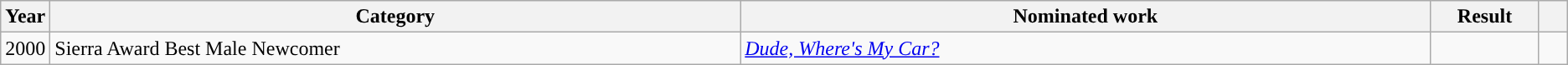<table class="wikitable">
<tr>
<th scope="col" style="width:1em;">Year</th>
<th scope="col" style="width:35em;">Category</th>
<th scope="col" style="width:35em;">Nominated work</th>
<th scope="col" style="width:5em;">Result</th>
<th scope="col" style="width:1em;"></th>
</tr>
<tr>
<td>2000</td>
<td>Sierra Award Best Male Newcomer</td>
<td><em><a href='#'>Dude, Where's My Car?</a></em></td>
<td></td>
<td style="text-align:center;"></td>
</tr>
</table>
